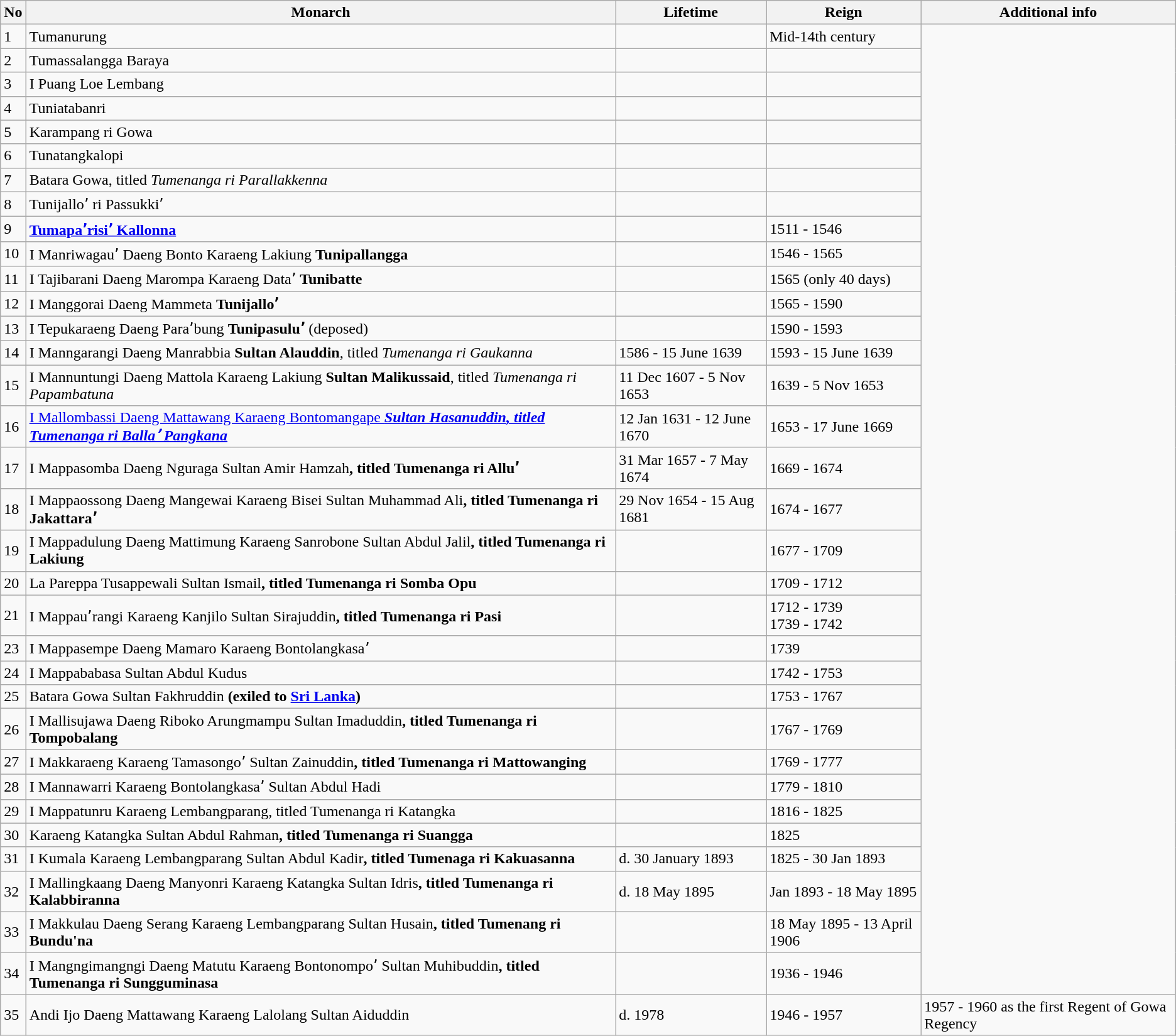<table class="wikitable">
<tr>
<th>No</th>
<th>Monarch</th>
<th>Lifetime</th>
<th>Reign</th>
<th>Additional info</th>
</tr>
<tr>
<td>1</td>
<td>Tumanurung</td>
<td></td>
<td>Mid-14th century</td>
</tr>
<tr>
<td>2</td>
<td>Tumassalangga Baraya</td>
<td></td>
<td></td>
</tr>
<tr>
<td>3</td>
<td>I Puang Loe Lembang</td>
<td></td>
<td></td>
</tr>
<tr>
<td>4</td>
<td>Tuniatabanri</td>
<td></td>
<td></td>
</tr>
<tr>
<td>5</td>
<td>Karampang ri Gowa</td>
<td></td>
<td></td>
</tr>
<tr>
<td>6</td>
<td>Tunatangkalopi</td>
<td></td>
<td></td>
</tr>
<tr>
<td>7</td>
<td>Batara Gowa, titled <em>Tumenanga ri Parallakkenna</em></td>
<td></td>
<td></td>
</tr>
<tr>
<td>8</td>
<td>Tunijalloʼ ri Passukkiʼ</td>
<td></td>
<td></td>
</tr>
<tr>
<td>9</td>
<td><a href='#'><strong>Tumapaʼrisiʼ Kallonna</strong></a></td>
<td></td>
<td>1511 - 1546</td>
</tr>
<tr>
<td>10</td>
<td>I Manriwagauʼ Daeng Bonto Karaeng Lakiung <strong>Tunipallangga</strong></td>
<td></td>
<td>1546 - 1565</td>
</tr>
<tr>
<td>11</td>
<td>I Tajibarani Daeng Marompa Karaeng Dataʼ <strong>Tunibatte</strong></td>
<td></td>
<td>1565 (only 40 days)</td>
</tr>
<tr>
<td>12</td>
<td>I Manggorai Daeng Mammeta <strong>Tunijalloʼ</strong></td>
<td></td>
<td>1565 - 1590</td>
</tr>
<tr>
<td>13</td>
<td>I Tepukaraeng Daeng Paraʼbung <strong>Tunipasuluʼ</strong> (deposed)</td>
<td></td>
<td>1590 - 1593</td>
</tr>
<tr>
<td>14</td>
<td>I Manngarangi Daeng Manrabbia <strong>Sultan Alauddin</strong>, titled <em>Tumenanga ri Gaukanna</em></td>
<td>1586 - 15 June 1639</td>
<td>1593 - 15 June 1639</td>
</tr>
<tr>
<td>15</td>
<td>I Mannuntungi Daeng Mattola Karaeng Lakiung <strong>Sultan Malikussaid</strong>, titled <em>Tumenanga ri Papambatuna</em></td>
<td>11 Dec 1607 - 5 Nov 1653</td>
<td>1639 -  5 Nov 1653</td>
</tr>
<tr>
<td>16</td>
<td><a href='#'>I Mallombassi Daeng Mattawang Karaeng Bontomangape <strong><em>Sultan Hasanuddin<strong>,<em> titled </em>Tumenanga ri Ballaʼ Pangkana<em></a></td>
<td>12 Jan 1631 - 12 June 1670</td>
<td>1653 - 17 June 1669</td>
</tr>
<tr>
<td>17</td>
<td>I Mappasomba Daeng Nguraga </strong>Sultan Amir Hamzah<strong>, titled </em>Tumenanga ri Alluʼ<em></td>
<td>31 Mar 1657 - 7 May 1674</td>
<td>1669 - 1674</td>
</tr>
<tr>
<td>18</td>
<td>I Mappaossong Daeng Mangewai Karaeng Bisei </strong>Sultan Muhammad Ali<strong>, titled </em>Tumenanga ri Jakattaraʼ<em></td>
<td>29 Nov 1654 - 15 Aug 1681</td>
<td>1674 - 1677</td>
</tr>
<tr>
<td>19</td>
<td>I Mappadulung Daeng Mattimung Karaeng Sanrobone </strong>Sultan Abdul Jalil<strong>, titled </em>Tumenanga ri Lakiung<em></td>
<td></td>
<td>1677 - 1709</td>
</tr>
<tr>
<td>20</td>
<td>La Pareppa Tusappewali </strong>Sultan Ismail<strong>, titled </em>Tumenanga ri Somba Opu<em></td>
<td></td>
<td>1709 - 1712</td>
</tr>
<tr>
<td>21</td>
<td>I Mappauʼrangi Karaeng Kanjilo </strong>Sultan Sirajuddin<strong>, titled </em>Tumenanga ri Pasi<em></td>
<td></td>
<td>1712 - 1739<br>1739 - 1742</td>
</tr>
<tr>
<td>23</td>
<td>I Mappasempe Daeng Mamaro Karaeng Bontolangkasaʼ</td>
<td></td>
<td>1739</td>
</tr>
<tr>
<td>24</td>
<td>I Mappababasa </strong>Sultan Abdul Kudus<strong></td>
<td></td>
<td>1742 - 1753</td>
</tr>
<tr>
<td>25</td>
<td>Batara Gowa </strong>Sultan Fakhruddin<strong> (exiled to <a href='#'>Sri Lanka</a>)</td>
<td></td>
<td>1753 - 1767</td>
</tr>
<tr>
<td>26</td>
<td>I Mallisujawa Daeng Riboko Arungmampu </strong>Sultan Imaduddin<strong>, titled </em>Tumenanga ri Tompobalang<em></td>
<td></td>
<td>1767 - 1769</td>
</tr>
<tr>
<td>27</td>
<td>I Makkaraeng Karaeng Tamasongoʼ </strong>Sultan Zainuddin<strong>, titled </em>Tumenanga ri Mattowanging<em></td>
<td></td>
<td>1769 - 1777</td>
</tr>
<tr>
<td>28</td>
<td>I Mannawarri Karaeng Bontolangkasaʼ </strong>Sultan Abdul Hadi<strong></td>
<td></td>
<td>1779 - 1810</td>
</tr>
<tr>
<td>29</td>
<td>I Mappatunru Karaeng Lembangparang, titled </em>Tumenanga ri Katangka<em></td>
<td></td>
<td>1816 - 1825</td>
</tr>
<tr>
<td>30</td>
<td>Karaeng Katangka </strong>Sultan Abdul Rahman<strong>, titled </em>Tumenanga ri Suangga<em></td>
<td></td>
<td>1825</td>
</tr>
<tr>
<td>31</td>
<td>I Kumala Karaeng Lembangparang </strong>Sultan Abdul Kadir<strong>, titled </em>Tumenaga ri Kakuasanna<em></td>
<td>d. 30 January 1893</td>
<td>1825 - 30 Jan 1893</td>
</tr>
<tr>
<td>32</td>
<td>I Mallingkaang Daeng Manyonri Karaeng Katangka </strong>Sultan Idris<strong>, titled </em>Tumenanga ri Kalabbiranna<em></td>
<td>d. 18 May 1895</td>
<td>Jan 1893 - 18 May 1895</td>
</tr>
<tr>
<td>33</td>
<td>I Makkulau Daeng Serang Karaeng Lembangparang </strong>Sultan Husain<strong>, titled </em>Tumenang ri Bundu'na<em></td>
<td></td>
<td>18 May 1895 - 13 April 1906</td>
</tr>
<tr>
<td>34</td>
<td>I Mangngimangngi Daeng Matutu Karaeng Bontonompoʼ </strong>Sultan Muhibuddin<strong>, titled </em>Tumenanga ri Sungguminasa<em></td>
<td></td>
<td>1936 - 1946</td>
</tr>
<tr>
<td>35</td>
<td>Andi Ijo Daeng Mattawang Karaeng Lalolang </strong>Sultan Aiduddin<strong></td>
<td>d. 1978</td>
<td>1946 - 1957</td>
<td>1957 - 1960 as the first Regent of Gowa Regency</td>
</tr>
</table>
